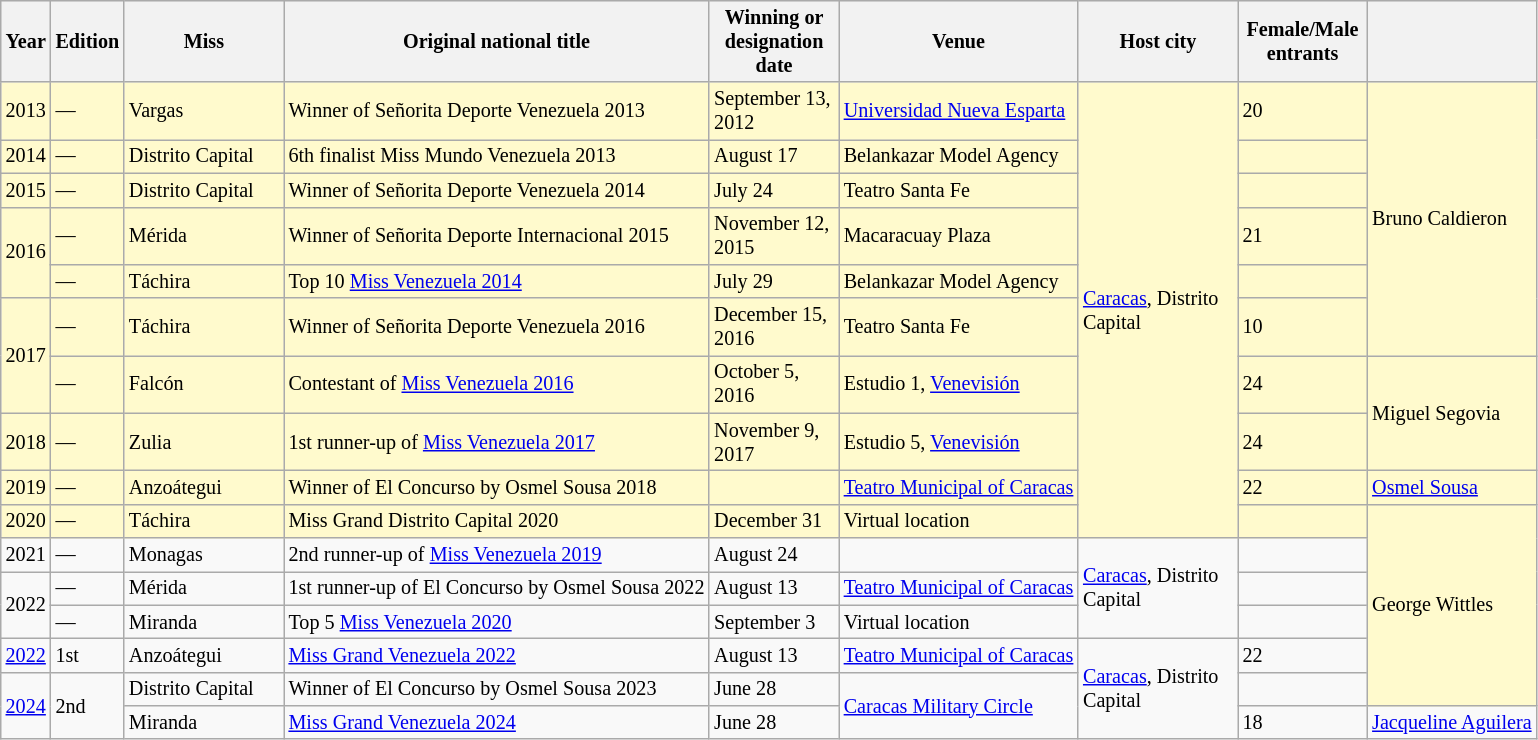<table class="wikitable sortable" style="font-size: 84%;">
<tr bgcolor="efefef">
<th>Year</th>
<th>Edition</th>
<th width="100">Miss</th>
<th><strong>Original national title</strong></th>
<th width="80">Winning or designation date</th>
<th>Venue</th>
<th width="100">Host city</th>
<th width="80">Female/Male entrants</th>
<th></th>
</tr>
<tr bgcolor="FFFACD">
<td>2013</td>
<td>—</td>
<td>Vargas</td>
<td>Winner of Señorita Deporte Venezuela 2013</td>
<td>September 13, 2012</td>
<td><a href='#'>Universidad Nueva Esparta</a></td>
<td rowspan="10"><a href='#'>Caracas</a>, Distrito Capital</td>
<td>20</td>
<td rowspan="6">Bruno Caldieron</td>
</tr>
<tr bgcolor="FFFACD">
<td>2014</td>
<td>—</td>
<td>Distrito Capital</td>
<td>6th finalist Miss Mundo Venezuela 2013</td>
<td>August 17</td>
<td>Belankazar Model Agency</td>
<td></td>
</tr>
<tr bgcolor="FFFACD">
<td>2015</td>
<td>—</td>
<td>Distrito Capital</td>
<td>Winner of Señorita Deporte Venezuela 2014</td>
<td>July 24</td>
<td>Teatro Santa Fe</td>
<td></td>
</tr>
<tr bgcolor="FFFACD">
<td rowspan="2">2016</td>
<td>—</td>
<td>Mérida</td>
<td>Winner of Señorita Deporte Internacional 2015</td>
<td>November 12, 2015</td>
<td>Macaracuay Plaza</td>
<td>21</td>
</tr>
<tr bgcolor="FFFACD">
<td>—</td>
<td>Táchira</td>
<td>Top 10 <a href='#'>Miss Venezuela 2014</a></td>
<td>July 29</td>
<td>Belankazar Model Agency</td>
<td></td>
</tr>
<tr bgcolor="FFFACD">
<td rowspan="2">2017</td>
<td>—</td>
<td>Táchira</td>
<td>Winner of Señorita Deporte Venezuela 2016</td>
<td>December 15, 2016</td>
<td>Teatro Santa Fe</td>
<td>10</td>
</tr>
<tr bgcolor="FFFACD">
<td>—</td>
<td>Falcón</td>
<td>Contestant of <a href='#'>Miss Venezuela 2016</a></td>
<td>October 5, 2016</td>
<td>Estudio 1, <a href='#'>Venevisión</a></td>
<td>24</td>
<td rowspan="2">Miguel Segovia</td>
</tr>
<tr bgcolor="FFFACD">
<td>2018</td>
<td>—</td>
<td>Zulia</td>
<td>1st runner-up of <a href='#'>Miss Venezuela 2017</a></td>
<td>November 9, 2017</td>
<td>Estudio 5, <a href='#'>Venevisión</a></td>
<td>24</td>
</tr>
<tr bgcolor="FFFACD">
<td>2019</td>
<td>—</td>
<td>Anzoátegui</td>
<td>Winner of El Concurso by Osmel Sousa 2018</td>
<td></td>
<td><a href='#'>Teatro Municipal of Caracas</a></td>
<td>22</td>
<td><a href='#'>Osmel Sousa</a></td>
</tr>
<tr bgcolor="FFFACD">
<td>2020</td>
<td>—</td>
<td>Táchira</td>
<td>Miss Grand Distrito Capital 2020</td>
<td>December 31</td>
<td>Virtual location</td>
<td></td>
<td rowspan="6">George Wittles</td>
</tr>
<tr>
<td>2021</td>
<td>—</td>
<td>Monagas</td>
<td>2nd runner-up of <a href='#'>Miss Venezuela 2019</a></td>
<td>August 24</td>
<td></td>
<td rowspan="3"><a href='#'>Caracas</a>, Distrito Capital</td>
<td></td>
</tr>
<tr>
<td rowspan="2">2022</td>
<td>—</td>
<td>Mérida</td>
<td>1st runner-up of El Concurso by Osmel Sousa 2022</td>
<td>August 13</td>
<td><a href='#'>Teatro Municipal of Caracas</a></td>
<td></td>
</tr>
<tr>
<td>—</td>
<td>Miranda</td>
<td>Top 5 <a href='#'>Miss Venezuela 2020</a></td>
<td>September 3</td>
<td>Virtual location</td>
<td></td>
</tr>
<tr>
<td><a href='#'>2022</a></td>
<td>1st</td>
<td>Anzoátegui</td>
<td><a href='#'>Miss Grand Venezuela 2022</a></td>
<td>August 13</td>
<td><a href='#'>Teatro Municipal of Caracas</a></td>
<td rowspan="3"><a href='#'>Caracas</a>, Distrito Capital</td>
<td>22</td>
</tr>
<tr>
<td rowspan="2"><a href='#'>2024</a></td>
<td rowspan="2">2nd</td>
<td>Distrito Capital</td>
<td>Winner of El Concurso by Osmel Sousa 2023</td>
<td>June 28</td>
<td rowspan="2"><a href='#'>Caracas Military Circle</a></td>
<td></td>
</tr>
<tr>
<td>Miranda</td>
<td><a href='#'>Miss Grand Venezuela 2024</a></td>
<td>June 28</td>
<td>18</td>
<td><a href='#'>Jacqueline Aguilera</a></td>
</tr>
</table>
